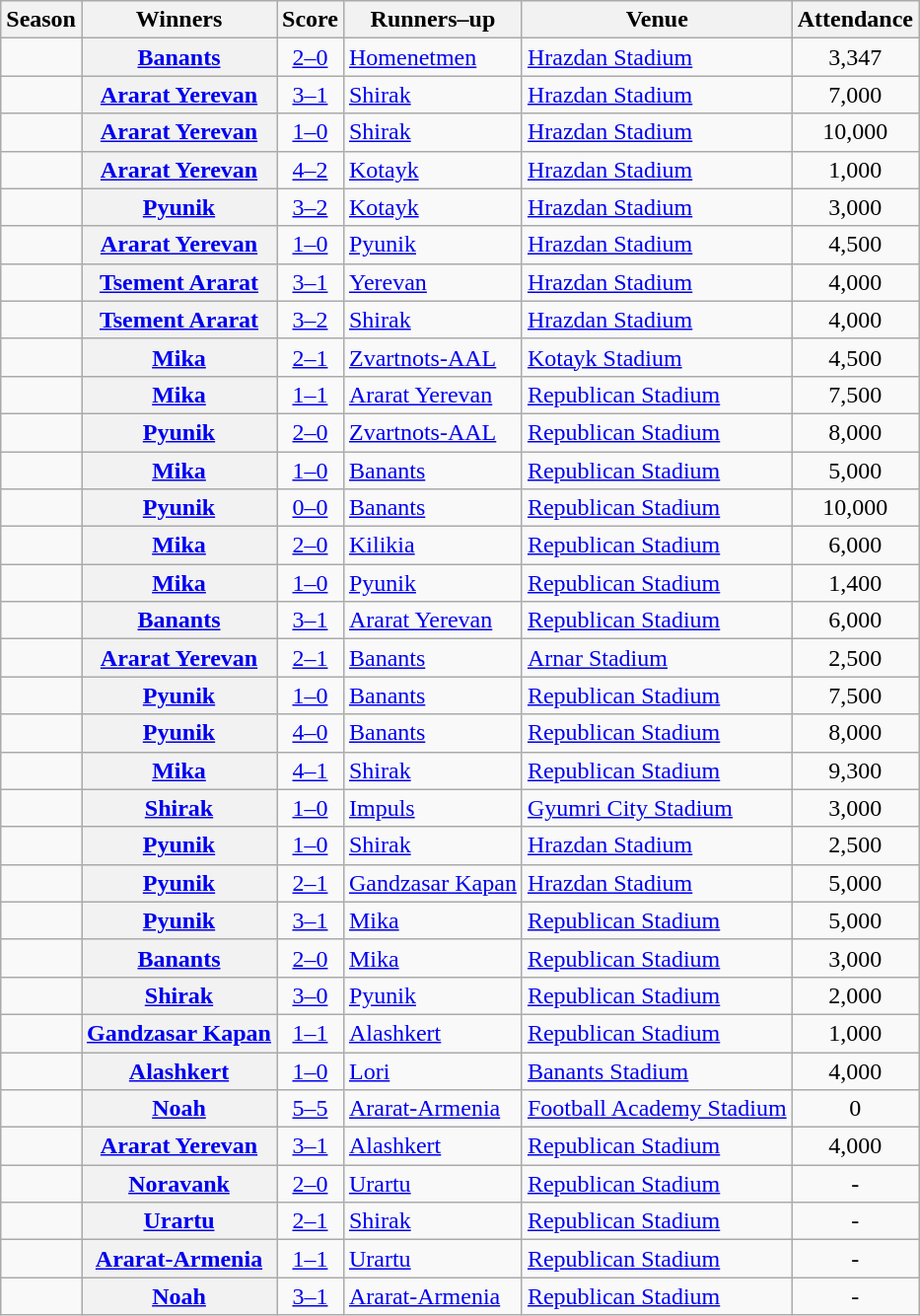<table class="sortable wikitable plainrowheaders">
<tr>
<th scope="col">Season</th>
<th scope="col">Winners</th>
<th scope="col">Score</th>
<th scope="col">Runners–up</th>
<th scope="col">Venue</th>
<th scope="col">Attendance</th>
</tr>
<tr>
<td align=center></td>
<th scope=row><a href='#'>Banants</a></th>
<td align=center><a href='#'>2–0</a></td>
<td><a href='#'>Homenetmen</a></td>
<td><a href='#'>Hrazdan Stadium</a></td>
<td align=center>3,347</td>
</tr>
<tr>
<td align=center></td>
<th scope=row><a href='#'>Ararat Yerevan</a></th>
<td align=center><a href='#'>3–1</a></td>
<td><a href='#'>Shirak</a></td>
<td><a href='#'>Hrazdan Stadium</a></td>
<td align=center>7,000</td>
</tr>
<tr>
<td align=center></td>
<th scope=row><a href='#'>Ararat Yerevan</a></th>
<td align=center><a href='#'>1–0</a></td>
<td><a href='#'>Shirak</a></td>
<td><a href='#'>Hrazdan Stadium</a></td>
<td align=center>10,000</td>
</tr>
<tr>
<td align=center></td>
<th scope=row><a href='#'>Ararat Yerevan</a></th>
<td align=center><a href='#'>4–2</a></td>
<td><a href='#'>Kotayk</a></td>
<td><a href='#'>Hrazdan Stadium</a></td>
<td align=center>1,000</td>
</tr>
<tr>
<td align=center></td>
<th scope=row><a href='#'>Pyunik</a></th>
<td align=center><a href='#'>3–2</a></td>
<td><a href='#'>Kotayk</a></td>
<td><a href='#'>Hrazdan Stadium</a></td>
<td align=center>3,000</td>
</tr>
<tr>
<td align=center></td>
<th scope=row><a href='#'>Ararat Yerevan</a></th>
<td align=center><a href='#'>1–0</a></td>
<td><a href='#'>Pyunik</a></td>
<td><a href='#'>Hrazdan Stadium</a></td>
<td align=center>4,500</td>
</tr>
<tr>
<td align=center></td>
<th scope=row><a href='#'>Tsement Ararat</a></th>
<td align=center><a href='#'>3–1</a></td>
<td><a href='#'>Yerevan</a></td>
<td><a href='#'>Hrazdan Stadium</a></td>
<td align=center>4,000</td>
</tr>
<tr>
<td align=center></td>
<th scope=row><a href='#'>Tsement Ararat</a></th>
<td align=center><a href='#'>3–2</a></td>
<td><a href='#'>Shirak</a></td>
<td><a href='#'>Hrazdan Stadium</a></td>
<td align=center>4,000</td>
</tr>
<tr>
<td align=center></td>
<th scope=row><a href='#'>Mika</a></th>
<td align=center><a href='#'>2–1</a></td>
<td><a href='#'>Zvartnots-AAL</a></td>
<td><a href='#'>Kotayk Stadium</a></td>
<td align=center>4,500</td>
</tr>
<tr>
<td align=center></td>
<th scope=row><a href='#'>Mika</a></th>
<td align=center><a href='#'>1–1</a> </td>
<td><a href='#'>Ararat Yerevan</a></td>
<td><a href='#'>Republican Stadium</a></td>
<td align=center>7,500</td>
</tr>
<tr>
<td align=center></td>
<th scope=row><a href='#'>Pyunik</a></th>
<td align=center><a href='#'>2–0</a></td>
<td><a href='#'>Zvartnots-AAL</a></td>
<td><a href='#'>Republican Stadium</a></td>
<td align=center>8,000</td>
</tr>
<tr>
<td align=center></td>
<th scope=row><a href='#'>Mika</a></th>
<td align=center><a href='#'>1–0</a></td>
<td><a href='#'>Banants</a></td>
<td><a href='#'>Republican Stadium</a></td>
<td align=center>5,000</td>
</tr>
<tr>
<td align=center></td>
<th scope=row><a href='#'>Pyunik</a></th>
<td align=center><a href='#'>0–0</a> </td>
<td><a href='#'>Banants</a></td>
<td><a href='#'>Republican Stadium</a></td>
<td align=center>10,000</td>
</tr>
<tr>
<td align=center></td>
<th scope=row><a href='#'>Mika</a></th>
<td align=center><a href='#'>2–0</a></td>
<td><a href='#'>Kilikia</a></td>
<td><a href='#'>Republican Stadium</a></td>
<td align=center>6,000</td>
</tr>
<tr>
<td align=center></td>
<th scope=row><a href='#'>Mika</a></th>
<td align=center><a href='#'>1–0</a></td>
<td><a href='#'>Pyunik</a></td>
<td><a href='#'>Republican Stadium</a></td>
<td align=center>1,400</td>
</tr>
<tr>
<td align=center></td>
<th scope=row><a href='#'>Banants</a></th>
<td align=center><a href='#'>3–1</a> </td>
<td><a href='#'>Ararat Yerevan</a></td>
<td><a href='#'>Republican Stadium</a></td>
<td align=center>6,000</td>
</tr>
<tr>
<td align=center></td>
<th scope=row><a href='#'>Ararat Yerevan</a></th>
<td align=center><a href='#'>2–1</a> </td>
<td><a href='#'>Banants</a></td>
<td><a href='#'>Arnar Stadium</a></td>
<td align=center>2,500</td>
</tr>
<tr>
<td align=center></td>
<th scope=row><a href='#'>Pyunik</a></th>
<td align=center><a href='#'>1–0</a></td>
<td><a href='#'>Banants</a></td>
<td><a href='#'>Republican Stadium</a></td>
<td align=center>7,500</td>
</tr>
<tr>
<td align=center></td>
<th scope=row><a href='#'>Pyunik</a></th>
<td align=center><a href='#'>4–0</a></td>
<td><a href='#'>Banants</a></td>
<td><a href='#'>Republican Stadium</a></td>
<td align=center>8,000</td>
</tr>
<tr>
<td align=center></td>
<th scope=row><a href='#'>Mika</a></th>
<td align=center><a href='#'>4–1</a></td>
<td><a href='#'>Shirak</a></td>
<td><a href='#'>Republican Stadium</a></td>
<td align=center>9,300</td>
</tr>
<tr>
<td align=center></td>
<th scope=row><a href='#'>Shirak</a></th>
<td align=center><a href='#'>1–0</a></td>
<td><a href='#'>Impuls</a></td>
<td><a href='#'>Gyumri City Stadium</a></td>
<td align=center>3,000</td>
</tr>
<tr>
<td align=center></td>
<th scope=row><a href='#'>Pyunik</a></th>
<td align=center><a href='#'>1–0</a></td>
<td><a href='#'>Shirak</a></td>
<td><a href='#'>Hrazdan Stadium</a></td>
<td align=center>2,500</td>
</tr>
<tr>
<td align=center></td>
<th scope=row><a href='#'>Pyunik</a></th>
<td align=center><a href='#'>2–1</a></td>
<td><a href='#'>Gandzasar Kapan</a></td>
<td><a href='#'>Hrazdan Stadium</a></td>
<td align=center>5,000</td>
</tr>
<tr>
<td align=center></td>
<th scope=row><a href='#'>Pyunik</a></th>
<td align=center><a href='#'>3–1</a></td>
<td><a href='#'>Mika</a></td>
<td><a href='#'>Republican Stadium</a></td>
<td align=center>5,000</td>
</tr>
<tr>
<td align=center></td>
<th scope=row><a href='#'>Banants</a></th>
<td align=center><a href='#'>2–0</a></td>
<td><a href='#'>Mika</a></td>
<td><a href='#'>Republican Stadium</a></td>
<td align=center>3,000</td>
</tr>
<tr>
<td align=center></td>
<th scope=row><a href='#'>Shirak</a></th>
<td align=center><a href='#'>3–0</a></td>
<td><a href='#'>Pyunik</a></td>
<td><a href='#'>Republican Stadium</a></td>
<td align=center>2,000</td>
</tr>
<tr>
<td align=center></td>
<th scope=row><a href='#'>Gandzasar Kapan</a></th>
<td align=center><a href='#'>1–1</a> </td>
<td><a href='#'>Alashkert</a></td>
<td><a href='#'>Republican Stadium</a></td>
<td align=center>1,000</td>
</tr>
<tr>
<td align=center></td>
<th scope=row><a href='#'>Alashkert</a></th>
<td align=center><a href='#'>1–0</a></td>
<td><a href='#'>Lori</a></td>
<td><a href='#'>Banants Stadium</a></td>
<td align=center>4,000</td>
</tr>
<tr>
<td align=center></td>
<th scope=row><a href='#'>Noah</a></th>
<td align=center><a href='#'>5–5</a> </td>
<td><a href='#'>Ararat-Armenia</a></td>
<td><a href='#'>Football Academy Stadium</a></td>
<td align=center>0</td>
</tr>
<tr>
<td align=center></td>
<th scope=row><a href='#'>Ararat Yerevan</a></th>
<td align=center><a href='#'>3–1</a></td>
<td><a href='#'>Alashkert</a></td>
<td><a href='#'>Republican Stadium</a></td>
<td align=center>4,000</td>
</tr>
<tr>
<td align=center></td>
<th scope=row><a href='#'>Noravank</a></th>
<td align=center><a href='#'>2–0</a></td>
<td><a href='#'>Urartu</a></td>
<td><a href='#'>Republican Stadium</a></td>
<td align=center>-</td>
</tr>
<tr>
<td align=center></td>
<th scope=row><a href='#'>Urartu</a></th>
<td align=center><a href='#'>2–1</a></td>
<td><a href='#'>Shirak</a></td>
<td><a href='#'>Republican Stadium</a></td>
<td align=center>-</td>
</tr>
<tr>
<td align=center></td>
<th scope=row><a href='#'>Ararat-Armenia</a></th>
<td align=center><a href='#'>1–1</a> </td>
<td><a href='#'>Urartu</a></td>
<td><a href='#'>Republican Stadium</a></td>
<td align=center>-</td>
</tr>
<tr>
<td align=center></td>
<th scope=row><a href='#'>Noah</a></th>
<td align=center><a href='#'>3–1</a></td>
<td><a href='#'>Ararat-Armenia</a></td>
<td><a href='#'>Republican Stadium</a></td>
<td align=center>-</td>
</tr>
</table>
